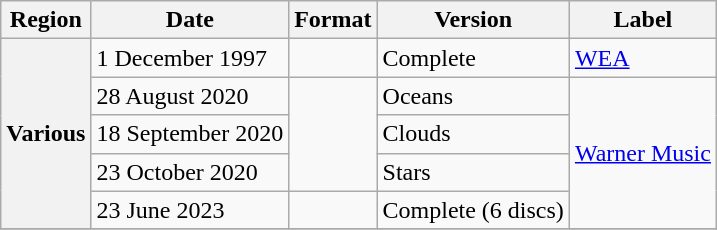<table class="wikitable plainrowheaders">
<tr>
<th scope="col">Region</th>
<th scope="col">Date</th>
<th scope="col">Format</th>
<th scope="col">Version</th>
<th scope="col">Label</th>
</tr>
<tr>
<th scope="row" rowspan="5">Various</th>
<td>1 December 1997</td>
<td></td>
<td>Complete</td>
<td><a href='#'>WEA</a></td>
</tr>
<tr>
<td>28 August 2020</td>
<td rowspan="3"></td>
<td>Oceans</td>
<td rowspan="4"><a href='#'>Warner Music</a></td>
</tr>
<tr>
<td>18 September 2020</td>
<td>Clouds</td>
</tr>
<tr>
<td>23 October 2020</td>
<td>Stars</td>
</tr>
<tr>
<td>23 June 2023</td>
<td></td>
<td>Complete (6 discs)</td>
</tr>
<tr>
</tr>
</table>
